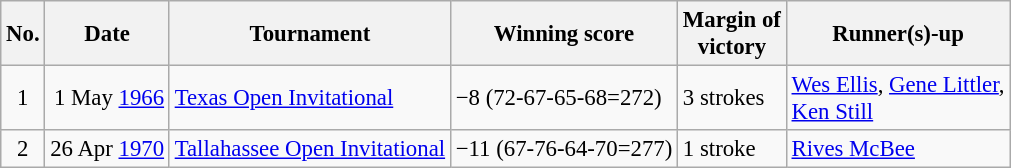<table class="wikitable" style="font-size:95%;">
<tr>
<th>No.</th>
<th>Date</th>
<th>Tournament</th>
<th>Winning score</th>
<th>Margin of<br>victory</th>
<th>Runner(s)-up</th>
</tr>
<tr>
<td align=center>1</td>
<td align=right>1 May <a href='#'>1966</a></td>
<td><a href='#'>Texas Open Invitational</a></td>
<td>−8 (72-67-65-68=272)</td>
<td>3 strokes</td>
<td> <a href='#'>Wes Ellis</a>,  <a href='#'>Gene Littler</a>,<br> <a href='#'>Ken Still</a></td>
</tr>
<tr>
<td align=center>2</td>
<td align=right>26 Apr <a href='#'>1970</a></td>
<td><a href='#'>Tallahassee Open Invitational</a></td>
<td>−11 (67-76-64-70=277)</td>
<td>1 stroke</td>
<td> <a href='#'>Rives McBee</a></td>
</tr>
</table>
